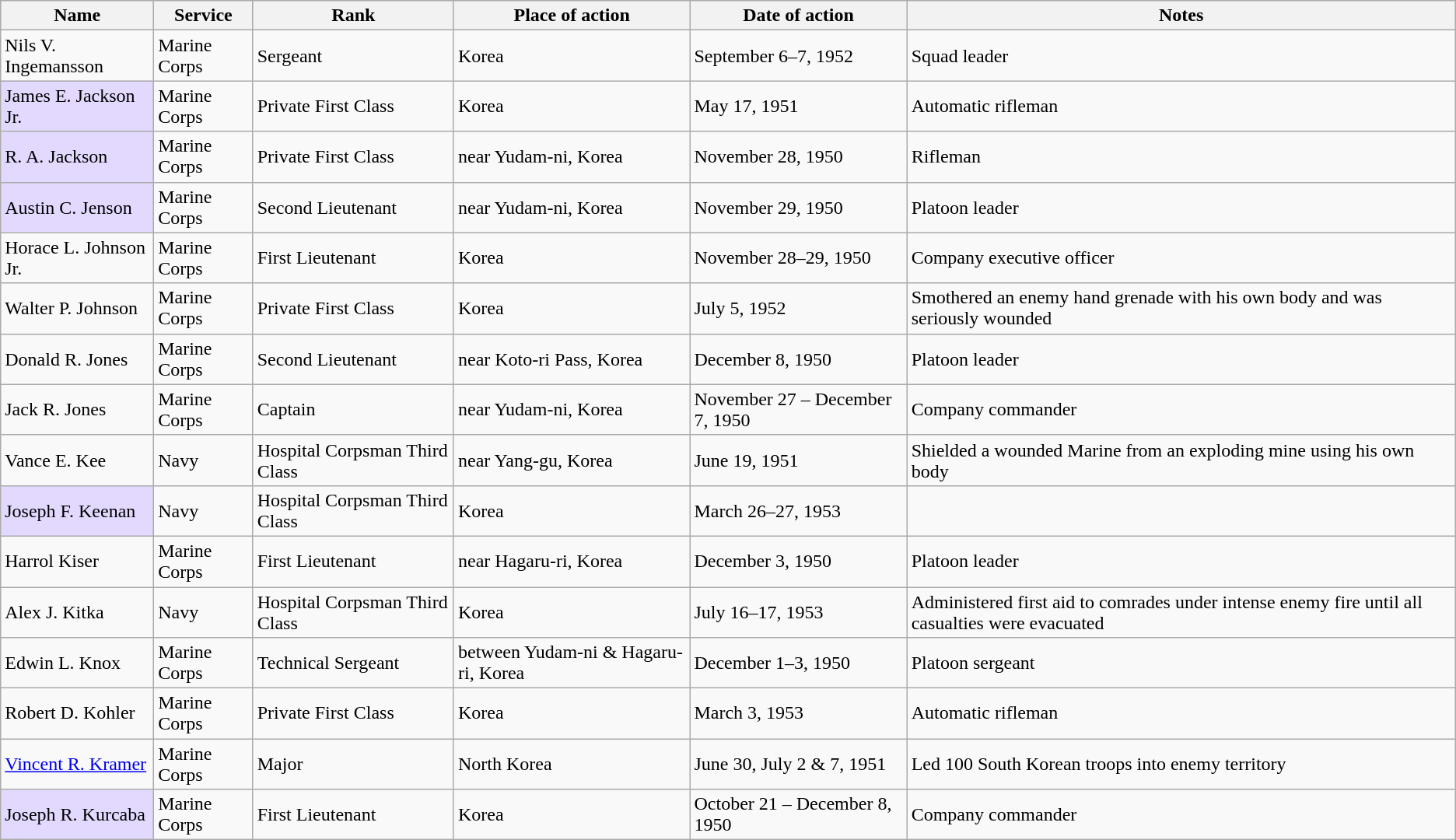<table class="wikitable sortable">
<tr>
<th>Name</th>
<th>Service</th>
<th>Rank</th>
<th>Place of action</th>
<th>Date of action</th>
<th>Notes</th>
</tr>
<tr>
<td>Nils V. Ingemansson</td>
<td>Marine Corps</td>
<td>Sergeant</td>
<td>Korea</td>
<td>September 6–7, 1952</td>
<td>Squad leader</td>
</tr>
<tr>
<td style="background:#e3d9ff;">James E. Jackson Jr.</td>
<td>Marine Corps</td>
<td>Private First Class</td>
<td>Korea</td>
<td>May 17, 1951</td>
<td>Automatic rifleman</td>
</tr>
<tr>
<td style="background:#e3d9ff;">R. A. Jackson</td>
<td>Marine Corps</td>
<td>Private First Class</td>
<td>near Yudam-ni, Korea</td>
<td>November 28, 1950</td>
<td>Rifleman</td>
</tr>
<tr>
<td style="background:#e3d9ff;">Austin C. Jenson</td>
<td>Marine Corps</td>
<td>Second Lieutenant</td>
<td>near Yudam-ni, Korea</td>
<td>November 29, 1950</td>
<td>Platoon leader</td>
</tr>
<tr>
<td>Horace L. Johnson Jr.</td>
<td>Marine Corps</td>
<td>First Lieutenant</td>
<td>Korea</td>
<td>November 28–29, 1950</td>
<td>Company executive officer</td>
</tr>
<tr>
<td>Walter P. Johnson</td>
<td>Marine Corps</td>
<td>Private First Class</td>
<td>Korea</td>
<td>July 5, 1952</td>
<td>Smothered an enemy hand grenade with his own body and was seriously wounded</td>
</tr>
<tr>
<td>Donald R. Jones</td>
<td>Marine Corps</td>
<td>Second Lieutenant</td>
<td>near Koto-ri Pass, Korea</td>
<td>December 8, 1950</td>
<td>Platoon leader</td>
</tr>
<tr>
<td>Jack R. Jones</td>
<td>Marine Corps</td>
<td>Captain</td>
<td>near Yudam-ni, Korea</td>
<td>November 27 – December 7, 1950</td>
<td>Company commander</td>
</tr>
<tr>
<td>Vance E. Kee</td>
<td>Navy</td>
<td>Hospital Corpsman Third Class</td>
<td>near Yang-gu, Korea</td>
<td>June 19, 1951</td>
<td>Shielded a wounded Marine from an exploding mine using his own body</td>
</tr>
<tr>
<td style="background:#e3d9ff;">Joseph F. Keenan</td>
<td>Navy</td>
<td>Hospital Corpsman Third Class</td>
<td>Korea</td>
<td>March 26–27, 1953</td>
<td></td>
</tr>
<tr>
<td>Harrol Kiser</td>
<td>Marine Corps</td>
<td>First Lieutenant</td>
<td>near Hagaru-ri, Korea</td>
<td>December 3, 1950</td>
<td>Platoon leader</td>
</tr>
<tr>
<td>Alex J. Kitka</td>
<td>Navy</td>
<td>Hospital Corpsman Third Class</td>
<td>Korea</td>
<td>July 16–17, 1953</td>
<td>Administered first aid to comrades under intense enemy fire until all casualties were evacuated</td>
</tr>
<tr>
<td>Edwin L. Knox</td>
<td>Marine Corps</td>
<td>Technical Sergeant</td>
<td>between Yudam-ni & Hagaru-ri, Korea</td>
<td>December 1–3, 1950</td>
<td>Platoon sergeant</td>
</tr>
<tr>
<td>Robert D. Kohler</td>
<td>Marine Corps</td>
<td>Private First Class</td>
<td>Korea</td>
<td>March 3, 1953</td>
<td>Automatic rifleman</td>
</tr>
<tr>
<td><a href='#'>Vincent R. Kramer</a></td>
<td>Marine Corps</td>
<td>Major</td>
<td>North Korea</td>
<td>June 30, July 2 & 7, 1951</td>
<td>Led 100 South Korean troops into enemy territory</td>
</tr>
<tr>
<td style="background:#e3d9ff;">Joseph R. Kurcaba</td>
<td>Marine Corps</td>
<td>First Lieutenant</td>
<td>Korea</td>
<td>October 21 – December 8, 1950</td>
<td>Company commander</td>
</tr>
</table>
